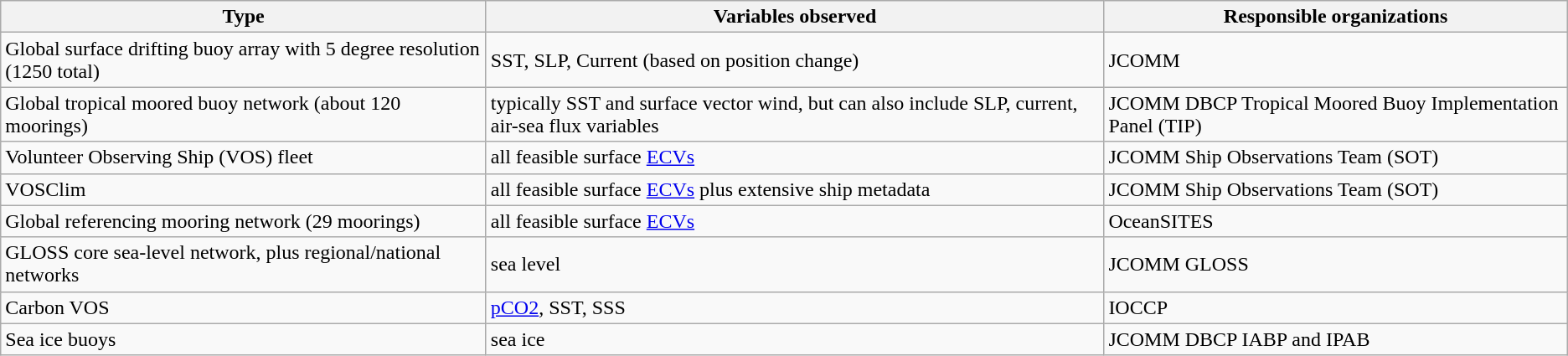<table class="wikitable" border="1">
<tr>
<th>Type</th>
<th>Variables observed</th>
<th>Responsible organizations</th>
</tr>
<tr>
<td>Global surface drifting buoy array with 5 degree resolution (1250 total)</td>
<td>SST, SLP, Current (based on position change)</td>
<td>JCOMM  </td>
</tr>
<tr>
<td>Global tropical moored buoy network (about 120 moorings)</td>
<td>typically SST and surface vector wind, but can also include SLP, current, air-sea flux variables</td>
<td>JCOMM DBCP Tropical Moored Buoy Implementation Panel (TIP)</td>
</tr>
<tr>
<td>Volunteer Observing Ship (VOS) fleet</td>
<td>all feasible surface <a href='#'>ECVs</a></td>
<td>JCOMM Ship Observations Team (SOT)</td>
</tr>
<tr>
<td>VOSClim</td>
<td>all feasible surface <a href='#'>ECVs</a> plus extensive ship metadata</td>
<td>JCOMM Ship Observations Team (SOT)</td>
</tr>
<tr>
<td>Global referencing mooring network (29 moorings)</td>
<td>all feasible surface <a href='#'>ECVs</a></td>
<td>OceanSITES</td>
</tr>
<tr>
<td>GLOSS core sea-level network, plus regional/national networks</td>
<td>sea level</td>
<td>JCOMM GLOSS</td>
</tr>
<tr>
<td>Carbon VOS</td>
<td><a href='#'>pCO2</a>, SST, SSS</td>
<td>IOCCP</td>
</tr>
<tr>
<td>Sea ice buoys</td>
<td>sea ice</td>
<td>JCOMM DBCP IABP and IPAB</td>
</tr>
</table>
